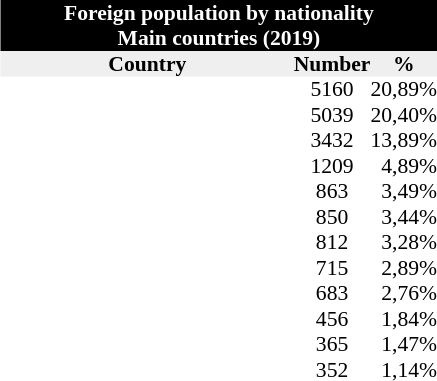<table class="toc" cellpadding=0 cellspacing=0 width=23% style="float:right; text-align:center;clear:all; margin-left:15px; font-size:90%;">
<tr>
<th bgcolor=black colspan=3 style="color:white;">Foreign population by nationality<br> Main countries (2019)</th>
</tr>
<tr bgcolor=#efefef>
<th width=100%>Country</th>
<th width=100%>Number</th>
<th width=100%>%</th>
</tr>
<tr>
<td align=left></td>
<td align=center>5160</td>
<td align=right>20,89%</td>
</tr>
<tr>
<td align=left></td>
<td align=center>5039</td>
<td align=right>20,40%</td>
</tr>
<tr>
<td align=left></td>
<td align=center>3432</td>
<td align=right>13,89%</td>
</tr>
<tr>
<td align=left></td>
<td align=center>1209</td>
<td align=right>4,89%</td>
</tr>
<tr>
<td align=left></td>
<td align=center>863</td>
<td align=right>3,49%</td>
</tr>
<tr>
<td align=left></td>
<td align=center>850</td>
<td align=right>3,44%</td>
</tr>
<tr>
<td align=left></td>
<td align=center>812</td>
<td align=right>3,28%</td>
</tr>
<tr>
<td align=left></td>
<td align=center>715</td>
<td align=right>2,89%</td>
</tr>
<tr>
<td align=left></td>
<td align=center>683</td>
<td align=right>2,76%</td>
</tr>
<tr>
<td align=left></td>
<td align=center>456</td>
<td align=right>1,84%</td>
</tr>
<tr>
<td align=left></td>
<td align=center>365</td>
<td align=right>1,47%</td>
</tr>
<tr>
<td align=left></td>
<td align=center>352</td>
<td align=right>1,14%</td>
</tr>
<tr>
</tr>
</table>
